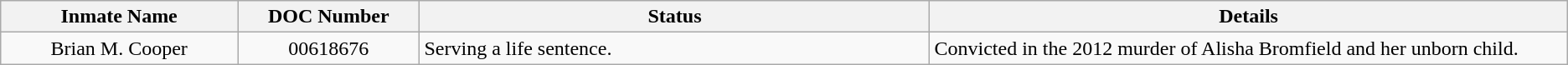<table class="wikitable sortable">
<tr>
<th width=13%>Inmate Name</th>
<th width=10%>DOC Number</th>
<th width=28%>Status</th>
<th width=35%>Details</th>
</tr>
<tr>
<td style="text-align:center;">Brian M. Cooper</td>
<td style="text-align:center;">00618676</td>
<td>Serving a life sentence.</td>
<td>Convicted in the 2012 murder of Alisha Bromfield and her unborn child.</td>
</tr>
</table>
